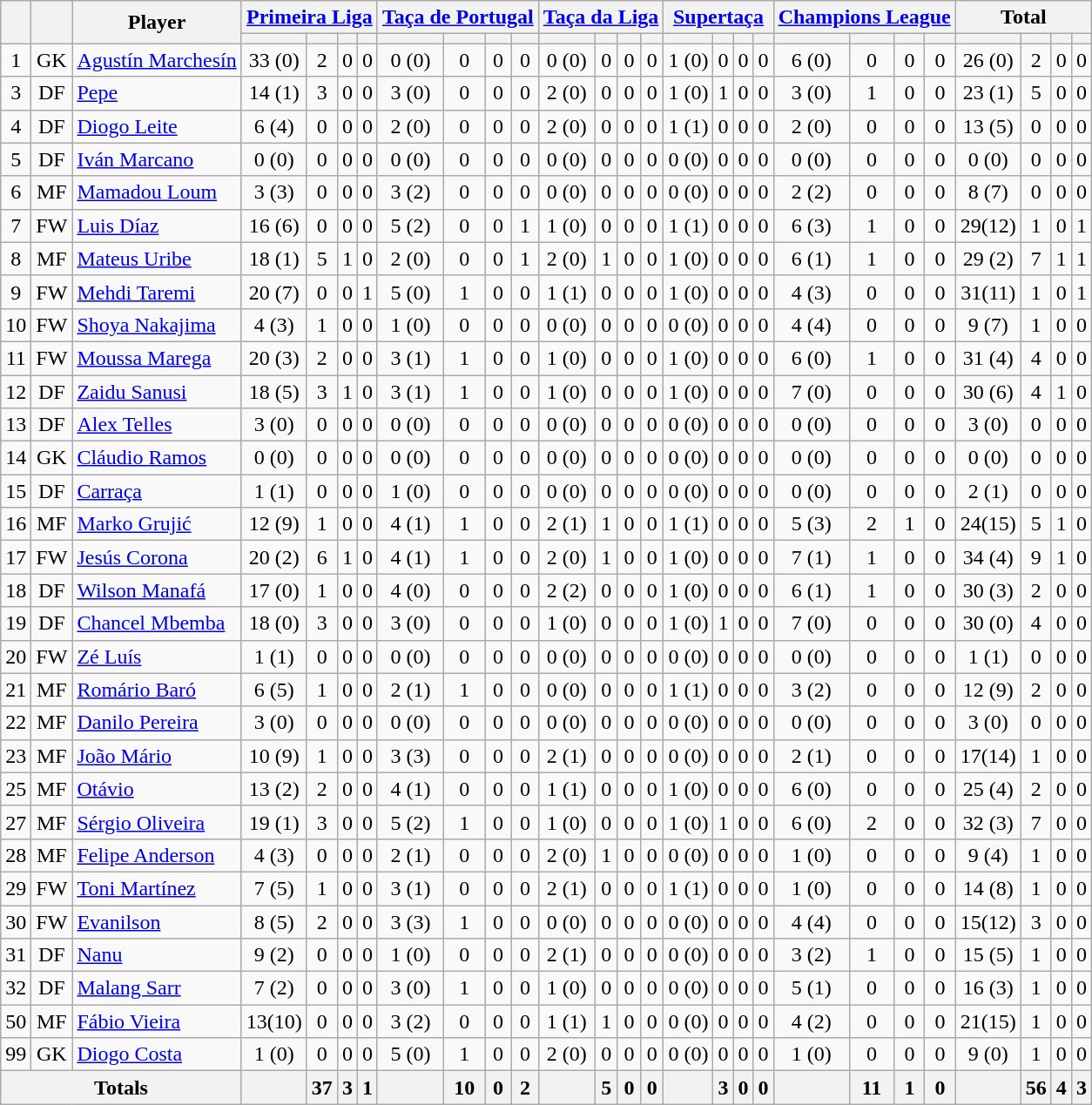<table class=wikitable style="text-align:center;">
<tr>
<th rowspan=2></th>
<th rowspan=2></th>
<th rowspan=2>Player</th>
<th colspan=4><a href='#'>Primeira Liga</a></th>
<th colspan=4><a href='#'>Taça de Portugal</a></th>
<th colspan=4><a href='#'>Taça da Liga</a></th>
<th colspan=4><a href='#'>Supertaça</a></th>
<th colspan=4><a href='#'>Champions League</a></th>
<th colspan=4>Total</th>
</tr>
<tr>
<th></th>
<th></th>
<th></th>
<th></th>
<th></th>
<th></th>
<th></th>
<th></th>
<th></th>
<th></th>
<th></th>
<th></th>
<th></th>
<th></th>
<th></th>
<th></th>
<th></th>
<th></th>
<th></th>
<th></th>
<th></th>
<th></th>
<th></th>
<th></th>
</tr>
<tr>
<td>1</td>
<td>GK</td>
<td align=left> <a href='#'>Agustín Marchesín</a></td>
<td>33 (0)</td>
<td>2</td>
<td>0</td>
<td>0</td>
<td>0 (0)</td>
<td>0</td>
<td>0</td>
<td>0</td>
<td>0 (0)</td>
<td>0</td>
<td>0</td>
<td>0</td>
<td>1 (0)</td>
<td>0</td>
<td>0</td>
<td>0</td>
<td>6 (0)</td>
<td>0</td>
<td>0</td>
<td>0</td>
<td>26 (0)</td>
<td>2</td>
<td>0</td>
<td>0</td>
</tr>
<tr>
<td>3</td>
<td>DF</td>
<td align=left> <a href='#'>Pepe</a></td>
<td>14 (1)</td>
<td>3</td>
<td>0</td>
<td>0</td>
<td>3 (0)</td>
<td>0</td>
<td>0</td>
<td>0</td>
<td>2 (0)</td>
<td>0</td>
<td>0</td>
<td>0</td>
<td>1 (0)</td>
<td>1</td>
<td>0</td>
<td>0</td>
<td>3 (0)</td>
<td>1</td>
<td>0</td>
<td>0</td>
<td>23 (1)</td>
<td>5</td>
<td>0</td>
<td>0</td>
</tr>
<tr>
<td>4</td>
<td>DF</td>
<td align=left> <a href='#'>Diogo Leite</a></td>
<td>6 (4)</td>
<td>0</td>
<td>0</td>
<td>0</td>
<td>2 (0)</td>
<td>0</td>
<td>0</td>
<td>0</td>
<td>2 (0)</td>
<td>0</td>
<td>0</td>
<td>0</td>
<td>1 (1)</td>
<td>0</td>
<td>0</td>
<td>0</td>
<td>2 (0)</td>
<td>0</td>
<td>0</td>
<td>0</td>
<td>13 (5)</td>
<td>0</td>
<td>0</td>
<td>0</td>
</tr>
<tr>
<td>5</td>
<td>DF</td>
<td align=left> <a href='#'>Iván Marcano</a></td>
<td>0 (0)</td>
<td>0</td>
<td>0</td>
<td>0</td>
<td>0 (0)</td>
<td>0</td>
<td>0</td>
<td>0</td>
<td>0 (0)</td>
<td>0</td>
<td>0</td>
<td>0</td>
<td>0 (0)</td>
<td>0</td>
<td>0</td>
<td>0</td>
<td>0 (0)</td>
<td>0</td>
<td>0</td>
<td>0</td>
<td>0 (0)</td>
<td>0</td>
<td>0</td>
<td>0</td>
</tr>
<tr>
<td>6</td>
<td>MF</td>
<td align=left> <a href='#'>Mamadou Loum</a></td>
<td>3 (3)</td>
<td>0</td>
<td>0</td>
<td>0</td>
<td>3 (2)</td>
<td>0</td>
<td>0</td>
<td>0</td>
<td>0 (0)</td>
<td>0</td>
<td>0</td>
<td>0</td>
<td>0 (0)</td>
<td>0</td>
<td>0</td>
<td>0</td>
<td>2 (2)</td>
<td>0</td>
<td>0</td>
<td>0</td>
<td>8 (7)</td>
<td>0</td>
<td>0</td>
<td>0</td>
</tr>
<tr>
<td>7</td>
<td>FW</td>
<td align=left> <a href='#'>Luis Díaz</a></td>
<td>16 (6)</td>
<td>0</td>
<td>0</td>
<td>0</td>
<td>5 (2)</td>
<td>0</td>
<td>0</td>
<td>1</td>
<td>1 (0)</td>
<td>0</td>
<td>0</td>
<td>0</td>
<td>1 (1)</td>
<td>0</td>
<td>0</td>
<td>0</td>
<td>6 (3)</td>
<td>1</td>
<td>0</td>
<td>0</td>
<td>29(12)</td>
<td>1</td>
<td>0</td>
<td>1</td>
</tr>
<tr>
<td>8</td>
<td>MF</td>
<td align=left> <a href='#'>Mateus Uribe</a></td>
<td>18 (1)</td>
<td>5</td>
<td>1</td>
<td>0</td>
<td>2 (0)</td>
<td>0</td>
<td>0</td>
<td>1</td>
<td>2 (0)</td>
<td>1</td>
<td>0</td>
<td>0</td>
<td>1 (0)</td>
<td>0</td>
<td>0</td>
<td>0</td>
<td>6 (1)</td>
<td>1</td>
<td>0</td>
<td>0</td>
<td>29 (2)</td>
<td>7</td>
<td>1</td>
<td>1</td>
</tr>
<tr>
<td>9</td>
<td>FW</td>
<td align=left> <a href='#'>Mehdi Taremi</a></td>
<td>20 (7)</td>
<td>0</td>
<td>0</td>
<td>1</td>
<td>5 (0)</td>
<td>1</td>
<td>0</td>
<td>0</td>
<td>1 (1)</td>
<td>0</td>
<td>0</td>
<td>0</td>
<td>1 (0)</td>
<td>0</td>
<td>0</td>
<td>0</td>
<td>4 (3)</td>
<td>0</td>
<td>0</td>
<td>0</td>
<td>31(11)</td>
<td>1</td>
<td>0</td>
<td>1</td>
</tr>
<tr>
<td>10</td>
<td>FW</td>
<td align=left> <a href='#'>Shoya Nakajima</a></td>
<td>4 (3)</td>
<td>1</td>
<td>0</td>
<td>0</td>
<td>1 (0)</td>
<td>0</td>
<td>0</td>
<td>0</td>
<td>0 (0)</td>
<td>0</td>
<td>0</td>
<td>0</td>
<td>0 (0)</td>
<td>0</td>
<td>0</td>
<td>0</td>
<td>4 (4)</td>
<td>0</td>
<td>0</td>
<td>0</td>
<td>9 (7)</td>
<td>1</td>
<td>0</td>
<td>0</td>
</tr>
<tr>
<td>11</td>
<td>FW</td>
<td align=left> <a href='#'>Moussa Marega</a></td>
<td>20 (3)</td>
<td>2</td>
<td>0</td>
<td>0</td>
<td>3 (1)</td>
<td>1</td>
<td>0</td>
<td>0</td>
<td>1 (0)</td>
<td>0</td>
<td>0</td>
<td>0</td>
<td>1 (0)</td>
<td>0</td>
<td>0</td>
<td>0</td>
<td>6 (0)</td>
<td>1</td>
<td>0</td>
<td>0</td>
<td>31 (4)</td>
<td>4</td>
<td>0</td>
<td>0</td>
</tr>
<tr>
<td>12</td>
<td>DF</td>
<td align=left> <a href='#'>Zaidu Sanusi</a></td>
<td>18 (5)</td>
<td>3</td>
<td>1</td>
<td>0</td>
<td>3 (1)</td>
<td>1</td>
<td>0</td>
<td>0</td>
<td>1 (0)</td>
<td>0</td>
<td>0</td>
<td>0</td>
<td>1 (0)</td>
<td>0</td>
<td>0</td>
<td>0</td>
<td>7 (0)</td>
<td>0</td>
<td>0</td>
<td>0</td>
<td>30 (6)</td>
<td>4</td>
<td>1</td>
<td>0</td>
</tr>
<tr>
<td>13</td>
<td>DF</td>
<td align=left> <a href='#'>Alex Telles</a></td>
<td>3 (0)</td>
<td>0</td>
<td>0</td>
<td>0</td>
<td>0 (0)</td>
<td>0</td>
<td>0</td>
<td>0</td>
<td>0 (0)</td>
<td>0</td>
<td>0</td>
<td>0</td>
<td>0 (0)</td>
<td>0</td>
<td>0</td>
<td>0</td>
<td>0 (0)</td>
<td>0</td>
<td>0</td>
<td>0</td>
<td>3 (0)</td>
<td>0</td>
<td>0</td>
<td>0</td>
</tr>
<tr>
<td>14</td>
<td>GK</td>
<td align=left> <a href='#'>Cláudio Ramos</a></td>
<td>0 (0)</td>
<td>0</td>
<td>0</td>
<td>0</td>
<td>0 (0)</td>
<td>0</td>
<td>0</td>
<td>0</td>
<td>0 (0)</td>
<td>0</td>
<td>0</td>
<td>0</td>
<td>0 (0)</td>
<td>0</td>
<td>0</td>
<td>0</td>
<td>0 (0)</td>
<td>0</td>
<td>0</td>
<td>0</td>
<td>0 (0)</td>
<td>0</td>
<td>0</td>
<td>0</td>
</tr>
<tr>
<td>15</td>
<td>DF</td>
<td align=left> <a href='#'>Carraça</a></td>
<td>1 (1)</td>
<td>0</td>
<td>0</td>
<td>0</td>
<td>1 (0)</td>
<td>0</td>
<td>0</td>
<td>0</td>
<td>0 (0)</td>
<td>0</td>
<td>0</td>
<td>0</td>
<td>0 (0)</td>
<td>0</td>
<td>0</td>
<td>0</td>
<td>0 (0)</td>
<td>0</td>
<td>0</td>
<td>0</td>
<td>2 (1)</td>
<td>0</td>
<td>0</td>
<td>0</td>
</tr>
<tr>
<td>16</td>
<td>MF</td>
<td align=left> <a href='#'>Marko Grujić</a></td>
<td>12 (9)</td>
<td>1</td>
<td>0</td>
<td>0</td>
<td>4 (1)</td>
<td>1</td>
<td>0</td>
<td>0</td>
<td>2 (1)</td>
<td>1</td>
<td>0</td>
<td>0</td>
<td>1 (1)</td>
<td>0</td>
<td>0</td>
<td>0</td>
<td>5 (3)</td>
<td>2</td>
<td>1</td>
<td>0</td>
<td>24(15)</td>
<td>5</td>
<td>1</td>
<td>0</td>
</tr>
<tr>
<td>17</td>
<td>FW</td>
<td align=left> <a href='#'>Jesús Corona</a></td>
<td>20 (2)</td>
<td>6</td>
<td>1</td>
<td>0</td>
<td>4 (1)</td>
<td>1</td>
<td>0</td>
<td>0</td>
<td>2 (0)</td>
<td>1</td>
<td>0</td>
<td>0</td>
<td>1 (0)</td>
<td>0</td>
<td>0</td>
<td>0</td>
<td>7 (1)</td>
<td>1</td>
<td>0</td>
<td>0</td>
<td>34 (4)</td>
<td>9</td>
<td>1</td>
<td>0</td>
</tr>
<tr>
<td>18</td>
<td>DF</td>
<td align=left> <a href='#'>Wilson Manafá</a></td>
<td>17 (0)</td>
<td>1</td>
<td>0</td>
<td>0</td>
<td>4 (0)</td>
<td>0</td>
<td>0</td>
<td>0</td>
<td>2 (2)</td>
<td>0</td>
<td>0</td>
<td>0</td>
<td>1 (0)</td>
<td>0</td>
<td>0</td>
<td>0</td>
<td>6 (1)</td>
<td>1</td>
<td>0</td>
<td>0</td>
<td>30 (3)</td>
<td>2</td>
<td>0</td>
<td>0</td>
</tr>
<tr>
<td>19</td>
<td>DF</td>
<td align=left> <a href='#'>Chancel Mbemba</a></td>
<td>18 (0)</td>
<td>3</td>
<td>0</td>
<td>0</td>
<td>3 (0)</td>
<td>0</td>
<td>0</td>
<td>0</td>
<td>1 (0)</td>
<td>0</td>
<td>0</td>
<td>0</td>
<td>1 (0)</td>
<td>1</td>
<td>0</td>
<td>0</td>
<td>7 (0)</td>
<td>0</td>
<td>0</td>
<td>0</td>
<td>30 (0)</td>
<td>4</td>
<td>0</td>
<td>0</td>
</tr>
<tr>
<td>20</td>
<td>FW</td>
<td align=left> <a href='#'>Zé Luís</a></td>
<td>1 (1)</td>
<td>0</td>
<td>0</td>
<td>0</td>
<td>0 (0)</td>
<td>0</td>
<td>0</td>
<td>0</td>
<td>0 (0)</td>
<td>0</td>
<td>0</td>
<td>0</td>
<td>0 (0)</td>
<td>0</td>
<td>0</td>
<td>0</td>
<td>0 (0)</td>
<td>0</td>
<td>0</td>
<td>0</td>
<td>1 (1)</td>
<td>0</td>
<td>0</td>
<td>0</td>
</tr>
<tr>
<td>21</td>
<td>MF</td>
<td align=left> <a href='#'>Romário Baró</a></td>
<td>6 (5)</td>
<td>1</td>
<td>0</td>
<td>0</td>
<td>2 (1)</td>
<td>1</td>
<td>0</td>
<td>0</td>
<td>0 (0)</td>
<td>0</td>
<td>0</td>
<td>0</td>
<td>1 (1)</td>
<td>0</td>
<td>0</td>
<td>0</td>
<td>3 (2)</td>
<td>0</td>
<td>0</td>
<td>0</td>
<td>12 (9)</td>
<td>2</td>
<td>0</td>
<td>0</td>
</tr>
<tr>
<td>22</td>
<td>MF</td>
<td align=left> <a href='#'>Danilo Pereira</a></td>
<td>3 (0)</td>
<td>0</td>
<td>0</td>
<td>0</td>
<td>0 (0)</td>
<td>0</td>
<td>0</td>
<td>0</td>
<td>0 (0)</td>
<td>0</td>
<td>0</td>
<td>0</td>
<td>0 (0)</td>
<td>0</td>
<td>0</td>
<td>0</td>
<td>0 (0)</td>
<td>0</td>
<td>0</td>
<td>0</td>
<td>3 (0)</td>
<td>0</td>
<td>0</td>
<td>0</td>
</tr>
<tr>
<td>23</td>
<td>MF</td>
<td align=left> <a href='#'>João Mário</a></td>
<td>10 (9)</td>
<td>1</td>
<td>0</td>
<td>0</td>
<td>3 (3)</td>
<td>0</td>
<td>0</td>
<td>0</td>
<td>2 (1)</td>
<td>0</td>
<td>0</td>
<td>0</td>
<td>0 (0)</td>
<td>0</td>
<td>0</td>
<td>0</td>
<td>2 (1)</td>
<td>0</td>
<td>0</td>
<td>0</td>
<td>17(14)</td>
<td>1</td>
<td>0</td>
<td>0</td>
</tr>
<tr>
<td>25</td>
<td>MF</td>
<td align=left> <a href='#'>Otávio</a></td>
<td>13 (2)</td>
<td>2</td>
<td>0</td>
<td>0</td>
<td>4 (1)</td>
<td>0</td>
<td>0</td>
<td>0</td>
<td>1 (1)</td>
<td>0</td>
<td>0</td>
<td>0</td>
<td>1 (0)</td>
<td>0</td>
<td>0</td>
<td>0</td>
<td>6 (0)</td>
<td>0</td>
<td>0</td>
<td>0</td>
<td>25 (4)</td>
<td>2</td>
<td>0</td>
<td>0</td>
</tr>
<tr>
<td>27</td>
<td>MF</td>
<td align=left> <a href='#'>Sérgio Oliveira</a></td>
<td>19 (1)</td>
<td>3</td>
<td>0</td>
<td>0</td>
<td>5 (2)</td>
<td>1</td>
<td>0</td>
<td>0</td>
<td>1 (0)</td>
<td>0</td>
<td>0</td>
<td>0</td>
<td>1 (0)</td>
<td>1</td>
<td>0</td>
<td>0</td>
<td>6 (0)</td>
<td>2</td>
<td>0</td>
<td>0</td>
<td>32 (3)</td>
<td>7</td>
<td>0</td>
<td>0</td>
</tr>
<tr>
<td>28</td>
<td>MF</td>
<td align=left> <a href='#'>Felipe Anderson</a></td>
<td>4 (3)</td>
<td>0</td>
<td>0</td>
<td>0</td>
<td>2 (1)</td>
<td>0</td>
<td>0</td>
<td>0</td>
<td>2 (0)</td>
<td>1</td>
<td>0</td>
<td>0</td>
<td>0 (0)</td>
<td>0</td>
<td>0</td>
<td>0</td>
<td>1 (0)</td>
<td>0</td>
<td>0</td>
<td>0</td>
<td>9 (4)</td>
<td>1</td>
<td>0</td>
<td>0</td>
</tr>
<tr>
<td>29</td>
<td>FW</td>
<td align=left> <a href='#'>Toni Martínez</a></td>
<td>7 (5)</td>
<td>1</td>
<td>0</td>
<td>0</td>
<td>3 (1)</td>
<td>0</td>
<td>0</td>
<td>0</td>
<td>2 (1)</td>
<td>0</td>
<td>0</td>
<td>0</td>
<td>1 (1)</td>
<td>0</td>
<td>0</td>
<td>0</td>
<td>1 (0)</td>
<td>0</td>
<td>0</td>
<td>0</td>
<td>14 (8)</td>
<td>1</td>
<td>0</td>
<td>0</td>
</tr>
<tr>
<td>30</td>
<td>FW</td>
<td align=left> <a href='#'>Evanilson</a></td>
<td>8 (5)</td>
<td>2</td>
<td>0</td>
<td>0</td>
<td>3 (3)</td>
<td>1</td>
<td>0</td>
<td>0</td>
<td>0 (0)</td>
<td>0</td>
<td>0</td>
<td>0</td>
<td>0 (0)</td>
<td>0</td>
<td>0</td>
<td>0</td>
<td>4 (4)</td>
<td>0</td>
<td>0</td>
<td>0</td>
<td>15(12)</td>
<td>3</td>
<td>0</td>
<td>0</td>
</tr>
<tr>
<td>31</td>
<td>DF</td>
<td align=left> <a href='#'>Nanu</a></td>
<td>9 (2)</td>
<td>0</td>
<td>0</td>
<td>0</td>
<td>1 (0)</td>
<td>0</td>
<td>0</td>
<td>0</td>
<td>2 (1)</td>
<td>0</td>
<td>0</td>
<td>0</td>
<td>0 (0)</td>
<td>0</td>
<td>0</td>
<td>0</td>
<td>3 (2)</td>
<td>1</td>
<td>0</td>
<td>0</td>
<td>15 (5)</td>
<td>1</td>
<td>0</td>
<td>0</td>
</tr>
<tr>
<td>32</td>
<td>DF</td>
<td align=left> <a href='#'>Malang Sarr</a></td>
<td>7 (2)</td>
<td>0</td>
<td>0</td>
<td>0</td>
<td>3 (0)</td>
<td>1</td>
<td>0</td>
<td>0</td>
<td>1 (0)</td>
<td>0</td>
<td>0</td>
<td>0</td>
<td>0 (0)</td>
<td>0</td>
<td>0</td>
<td>0</td>
<td>5 (1)</td>
<td>0</td>
<td>0</td>
<td>0</td>
<td>16 (3)</td>
<td>1</td>
<td>0</td>
<td>0</td>
</tr>
<tr>
<td>50</td>
<td>MF</td>
<td align=left> <a href='#'>Fábio Vieira</a></td>
<td>13(10)</td>
<td>0</td>
<td>0</td>
<td>0</td>
<td>3 (2)</td>
<td>0</td>
<td>0</td>
<td>0</td>
<td>1 (1)</td>
<td>1</td>
<td>0</td>
<td>0</td>
<td>0 (0)</td>
<td>0</td>
<td>0</td>
<td>0</td>
<td>4 (2)</td>
<td>0</td>
<td>0</td>
<td>0</td>
<td>21(15)</td>
<td>1</td>
<td>0</td>
<td>0</td>
</tr>
<tr>
<td>99</td>
<td>GK</td>
<td align=left> <a href='#'>Diogo Costa</a></td>
<td>1 (0)</td>
<td>0</td>
<td>0</td>
<td>0</td>
<td>5 (0)</td>
<td>1</td>
<td>0</td>
<td>0</td>
<td>2 (0)</td>
<td>0</td>
<td>0</td>
<td>0</td>
<td>0 (0)</td>
<td>0</td>
<td>0</td>
<td>0</td>
<td>1 (0)</td>
<td>0</td>
<td>0</td>
<td>0</td>
<td>9 (0)</td>
<td>1</td>
<td>0</td>
<td>0</td>
</tr>
<tr>
<th colspan=3>Totals<br></th>
<th> </th>
<th>37</th>
<th>3</th>
<th>1<br></th>
<th> </th>
<th>10</th>
<th>0</th>
<th>2<br></th>
<th> </th>
<th>5</th>
<th>0</th>
<th>0<br></th>
<th> </th>
<th>3</th>
<th>0</th>
<th>0<br></th>
<th> </th>
<th>11</th>
<th>1</th>
<th>0<br></th>
<th> </th>
<th>56</th>
<th>4</th>
<th>3</th>
</tr>
</table>
